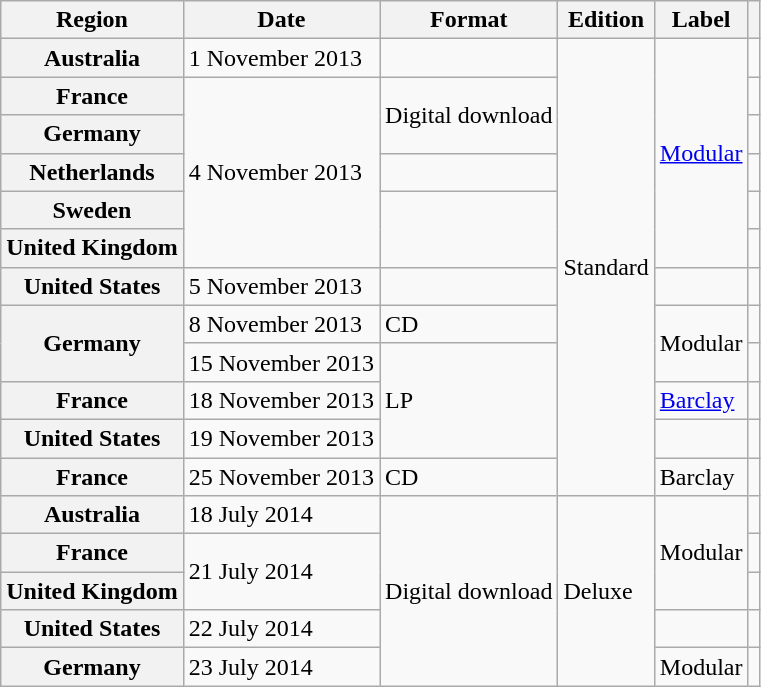<table class="wikitable plainrowheaders">
<tr>
<th scope="col">Region</th>
<th scope="col">Date</th>
<th scope="col">Format</th>
<th scope="col">Edition</th>
<th scope="col">Label</th>
<th scope="col"></th>
</tr>
<tr>
<th scope="row">Australia</th>
<td>1 November 2013</td>
<td></td>
<td rowspan="12">Standard</td>
<td rowspan="6"><a href='#'>Modular</a></td>
<td align="center"></td>
</tr>
<tr>
<th scope="row">France</th>
<td rowspan="5">4 November 2013</td>
<td rowspan="2">Digital download</td>
<td align="center"></td>
</tr>
<tr>
<th scope="row">Germany</th>
<td align="center"></td>
</tr>
<tr>
<th scope="row">Netherlands</th>
<td></td>
<td align="center"></td>
</tr>
<tr>
<th scope="row">Sweden</th>
<td rowspan="2"></td>
<td align="center"></td>
</tr>
<tr>
<th scope="row">United Kingdom</th>
<td align="center"></td>
</tr>
<tr>
<th scope="row">United States</th>
<td>5 November 2013</td>
<td></td>
<td></td>
<td align="center"></td>
</tr>
<tr>
<th scope="row" rowspan="2">Germany</th>
<td>8 November 2013</td>
<td>CD</td>
<td rowspan="2">Modular</td>
<td align="center"></td>
</tr>
<tr>
<td>15 November 2013</td>
<td rowspan="3">LP</td>
<td align="center"></td>
</tr>
<tr>
<th scope="row">France</th>
<td>18 November 2013</td>
<td><a href='#'>Barclay</a></td>
<td align="center"></td>
</tr>
<tr>
<th scope="row">United States</th>
<td>19 November 2013</td>
<td></td>
<td align="center"></td>
</tr>
<tr>
<th scope="row">France</th>
<td>25 November 2013</td>
<td>CD</td>
<td>Barclay</td>
<td align="center"></td>
</tr>
<tr>
<th scope="row">Australia</th>
<td>18 July 2014</td>
<td rowspan="5">Digital download</td>
<td rowspan="5">Deluxe</td>
<td rowspan="3">Modular</td>
<td align="center"></td>
</tr>
<tr>
<th scope="row">France</th>
<td rowspan="2">21 July 2014</td>
<td align="center"></td>
</tr>
<tr>
<th scope="row">United Kingdom</th>
<td align="center"></td>
</tr>
<tr>
<th scope="row">United States</th>
<td>22 July 2014</td>
<td></td>
<td align="center"></td>
</tr>
<tr>
<th scope="row">Germany</th>
<td>23 July 2014</td>
<td>Modular</td>
<td align="center"></td>
</tr>
</table>
